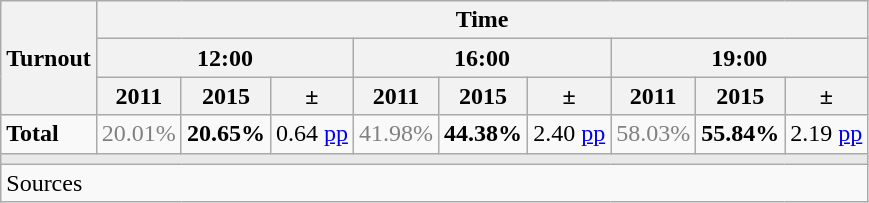<table class="wikitable sortable" style="text-align:right;">
<tr>
<th rowspan="3">Turnout</th>
<th colspan="9">Time</th>
</tr>
<tr>
<th colspan="3">12:00</th>
<th colspan="3">16:00</th>
<th colspan="3">19:00</th>
</tr>
<tr>
<th>2011</th>
<th>2015</th>
<th>±</th>
<th>2011</th>
<th>2015</th>
<th>±</th>
<th>2011</th>
<th>2015</th>
<th>±</th>
</tr>
<tr>
<td align="left"><strong>Total</strong></td>
<td style="color:gray;">20.01%</td>
<td><strong>20.65%</strong></td>
<td> 0.64 <a href='#'>pp</a></td>
<td style="color:gray;">41.98%</td>
<td><strong>44.38%</strong></td>
<td> 2.40 <a href='#'>pp</a></td>
<td style="color:gray;">58.03%</td>
<td><strong>55.84%</strong></td>
<td> 2.19 <a href='#'>pp</a></td>
</tr>
<tr>
<td colspan="10" bgcolor="#E9E9E9"></td>
</tr>
<tr>
<td align="left" colspan="10">Sources</td>
</tr>
</table>
